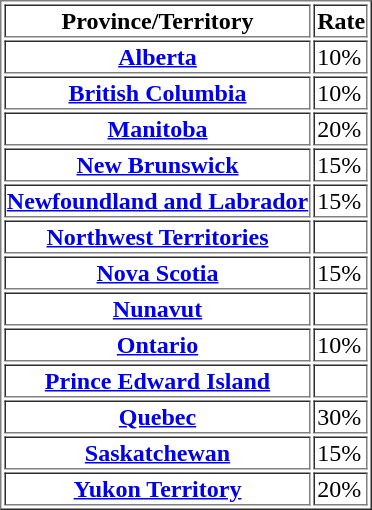<table border="1" align="center">
<tr>
<th>Province/Territory</th>
<th>Rate</th>
</tr>
<tr>
<th><a href='#'>Alberta</a></th>
<td>10%</td>
</tr>
<tr>
<th><a href='#'>British Columbia</a></th>
<td>10%</td>
</tr>
<tr>
<th><a href='#'>Manitoba</a></th>
<td>20%</td>
</tr>
<tr>
<th><a href='#'>New Brunswick</a></th>
<td>15%</td>
</tr>
<tr>
<th><a href='#'>Newfoundland and Labrador</a></th>
<td>15%</td>
</tr>
<tr>
<th><a href='#'>Northwest Territories</a></th>
<td> </td>
</tr>
<tr>
<th><a href='#'>Nova Scotia</a></th>
<td>15%</td>
</tr>
<tr>
<th><a href='#'>Nunavut</a></th>
<td> </td>
</tr>
<tr>
<th><a href='#'>Ontario</a></th>
<td>10%</td>
</tr>
<tr>
<th><a href='#'>Prince Edward Island</a></th>
<td> </td>
</tr>
<tr>
<th><a href='#'>Quebec</a></th>
<td>30%</td>
</tr>
<tr>
<th><a href='#'>Saskatchewan</a></th>
<td>15%</td>
</tr>
<tr>
<th><a href='#'>Yukon Territory</a></th>
<td>20%</td>
</tr>
</table>
